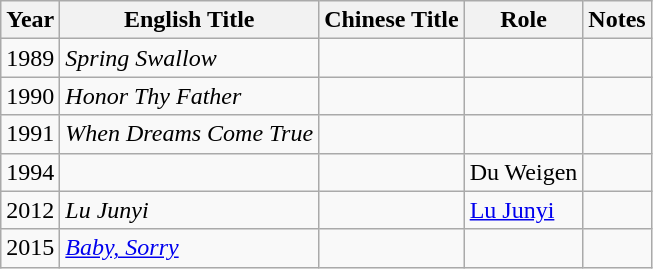<table class="wikitable sortable">
<tr>
<th>Year</th>
<th>English Title</th>
<th>Chinese Title</th>
<th>Role</th>
<th ! class="unsortable">Notes</th>
</tr>
<tr>
<td>1989</td>
<td><em>Spring Swallow</em></td>
<td></td>
<td></td>
<td></td>
</tr>
<tr>
<td>1990</td>
<td><em>Honor Thy Father</em></td>
<td></td>
<td></td>
<td></td>
</tr>
<tr>
<td>1991</td>
<td><em>When Dreams Come True</em></td>
<td></td>
<td></td>
<td></td>
</tr>
<tr>
<td>1994</td>
<td></td>
<td></td>
<td>Du Weigen</td>
<td></td>
</tr>
<tr>
<td>2012</td>
<td><em>Lu Junyi</em></td>
<td></td>
<td><a href='#'>Lu Junyi</a></td>
<td></td>
</tr>
<tr>
<td>2015</td>
<td><em><a href='#'>Baby, Sorry</a></em></td>
<td></td>
<td></td>
<td></td>
</tr>
</table>
